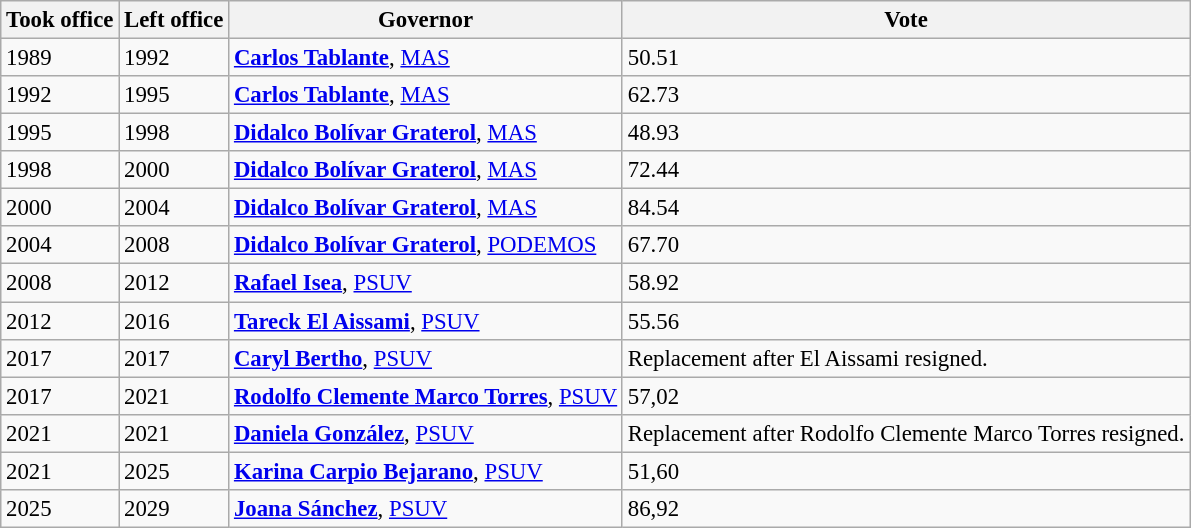<table class="wikitable" style="font-size: 95%;">
<tr>
<th>Took office</th>
<th>Left office</th>
<th>Governor</th>
<th>Vote</th>
</tr>
<tr>
<td>1989</td>
<td>1992</td>
<td><strong><a href='#'>Carlos Tablante</a></strong>, <a href='#'>MAS</a></td>
<td>50.51</td>
</tr>
<tr>
<td>1992</td>
<td>1995</td>
<td><strong><a href='#'>Carlos Tablante</a></strong>, <a href='#'>MAS</a></td>
<td>62.73</td>
</tr>
<tr>
<td>1995</td>
<td>1998</td>
<td><strong><a href='#'>Didalco Bolívar Graterol</a></strong>, <a href='#'>MAS</a></td>
<td>48.93</td>
</tr>
<tr>
<td>1998</td>
<td>2000</td>
<td><strong><a href='#'>Didalco Bolívar Graterol</a></strong>, <a href='#'>MAS</a></td>
<td>72.44</td>
</tr>
<tr>
<td>2000</td>
<td>2004</td>
<td><strong><a href='#'>Didalco Bolívar Graterol</a></strong>, <a href='#'>MAS</a></td>
<td>84.54</td>
</tr>
<tr>
<td>2004</td>
<td>2008</td>
<td><strong><a href='#'>Didalco Bolívar Graterol</a></strong>, <a href='#'>PODEMOS</a></td>
<td>67.70</td>
</tr>
<tr>
<td>2008</td>
<td>2012</td>
<td><strong><a href='#'>Rafael Isea</a></strong>, <a href='#'>PSUV</a></td>
<td>58.92</td>
</tr>
<tr>
<td>2012</td>
<td>2016</td>
<td><strong><a href='#'>Tareck El Aissami</a></strong>, <a href='#'>PSUV</a></td>
<td>55.56</td>
</tr>
<tr>
<td>2017</td>
<td>2017</td>
<td><strong><a href='#'>Caryl Bertho</a></strong>, <a href='#'>PSUV</a></td>
<td>Replacement after El Aissami resigned.</td>
</tr>
<tr>
<td>2017</td>
<td>2021</td>
<td><strong><a href='#'>Rodolfo Clemente Marco Torres</a></strong>, <a href='#'>PSUV</a></td>
<td>57,02</td>
</tr>
<tr>
<td>2021</td>
<td>2021</td>
<td><strong><a href='#'>Daniela González</a></strong>, <a href='#'>PSUV</a></td>
<td>Replacement after Rodolfo Clemente Marco Torres resigned.</td>
</tr>
<tr>
<td>2021</td>
<td>2025</td>
<td><strong><a href='#'>Karina Carpio Bejarano</a></strong>, <a href='#'>PSUV</a></td>
<td>51,60</td>
</tr>
<tr>
<td>2025</td>
<td>2029</td>
<td><strong><a href='#'>Joana Sánchez</a></strong>, <a href='#'>PSUV</a></td>
<td>86,92</td>
</tr>
</table>
